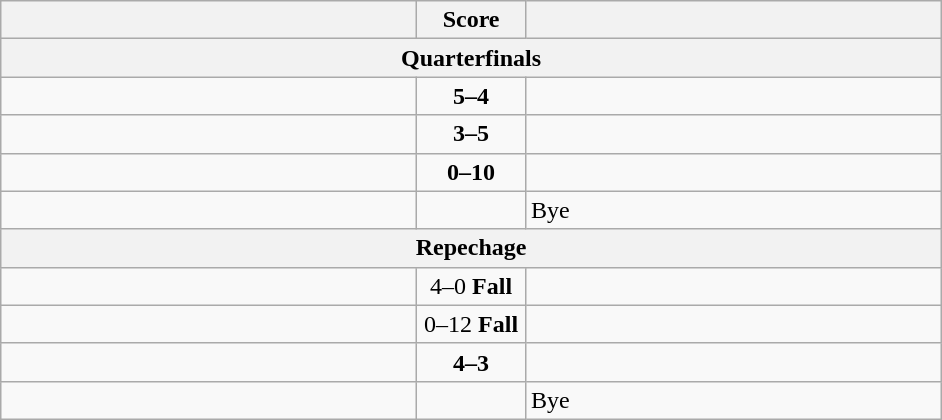<table class="wikitable" style="text-align: left;">
<tr>
<th align="right" width="270"></th>
<th width="65">Score</th>
<th align="left" width="270"></th>
</tr>
<tr>
<th colspan="3">Quarterfinals</th>
</tr>
<tr>
<td><strong></strong></td>
<td align=center><strong>5–4</strong></td>
<td></td>
</tr>
<tr>
<td></td>
<td align=center><strong>3–5</strong></td>
<td><strong></strong></td>
</tr>
<tr>
<td></td>
<td align=center><strong>0–10</strong></td>
<td><strong></strong></td>
</tr>
<tr>
<td><strong></strong></td>
<td></td>
<td>Bye</td>
</tr>
<tr>
<th colspan="3">Repechage</th>
</tr>
<tr>
<td><strong></strong></td>
<td align=center>4–0 <strong>Fall</strong></td>
<td></td>
</tr>
<tr>
<td></td>
<td align=center>0–12 <strong>Fall</strong></td>
<td><strong></strong></td>
</tr>
<tr>
<td><strong></strong></td>
<td align=center><strong>4–3</strong></td>
<td></td>
</tr>
<tr>
<td><strong></strong></td>
<td></td>
<td>Bye</td>
</tr>
</table>
